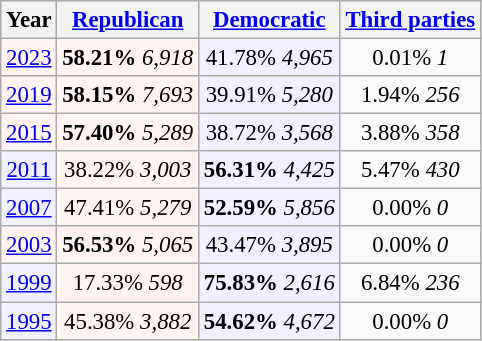<table class="wikitable" style="font-size:95%;">
<tr bgcolor=lightgrey>
<th>Year</th>
<th><a href='#'>Republican</a></th>
<th><a href='#'>Democratic</a></th>
<th><a href='#'>Third parties</a></th>
</tr>
<tr>
<td align="center" bgcolor="#fff3f3"><a href='#'>2023</a></td>
<td align="center" bgcolor="#fff3f3"><strong>58.21%</strong> <em>6,918</em></td>
<td align="center" bgcolor="#f0f0ff">41.78% <em>4,965</em></td>
<td align="center">0.01% <em>1</em></td>
</tr>
<tr>
<td align="center" bgcolor="#fff3f3"><a href='#'>2019</a></td>
<td align="center" bgcolor="#fff3f3"><strong>58.15%</strong> <em>7,693</em></td>
<td align="center" bgcolor="#f0f0ff">39.91% <em>5,280</em></td>
<td align="center">1.94% <em>256</em></td>
</tr>
<tr>
<td align="center" bgcolor="#fff3f3"><a href='#'>2015</a></td>
<td align="center" bgcolor="#fff3f3"><strong>57.40%</strong> <em>5,289</em></td>
<td align="center" bgcolor="#f0f0ff">38.72% <em>3,568</em></td>
<td align="center">3.88% <em>358</em></td>
</tr>
<tr>
<td align="center" bgcolor="#f0f0ff"><a href='#'>2011</a></td>
<td align="center" bgcolor="#fff3f3">38.22% <em>3,003</em></td>
<td align="center" bgcolor="#f0f0ff"><strong>56.31%</strong> <em>4,425</em></td>
<td align="center">5.47% <em>430</em></td>
</tr>
<tr>
<td align="center" bgcolor="#f0f0ff"><a href='#'>2007</a></td>
<td align="center" bgcolor="#fff3f3">47.41% <em>5,279</em></td>
<td align="center" bgcolor="#f0f0ff"><strong>52.59%</strong> <em>5,856</em></td>
<td align="center">0.00% <em>0</em></td>
</tr>
<tr>
<td align="center" bgcolor="#fff3f3"><a href='#'>2003</a></td>
<td align="center" bgcolor="#fff3f3"><strong>56.53%</strong> <em>5,065</em></td>
<td align="center" bgcolor="#f0f0ff">43.47% <em>3,895</em></td>
<td align="center">0.00% <em>0</em></td>
</tr>
<tr>
<td align="center" bgcolor="#f0f0ff"><a href='#'>1999</a></td>
<td align="center" bgcolor="#fff3f3">17.33% <em>598</em></td>
<td align="center" bgcolor="#f0f0ff"><strong>75.83%</strong> <em>2,616</em></td>
<td align="center">6.84% <em>236</em></td>
</tr>
<tr>
<td align="center" bgcolor="#f0f0ff"><a href='#'>1995</a></td>
<td align="center" bgcolor="#fff3f3">45.38% <em>3,882</em></td>
<td align="center" bgcolor="#f0f0ff"><strong>54.62%</strong> <em>4,672</em></td>
<td align="center">0.00% <em>0</em></td>
</tr>
</table>
